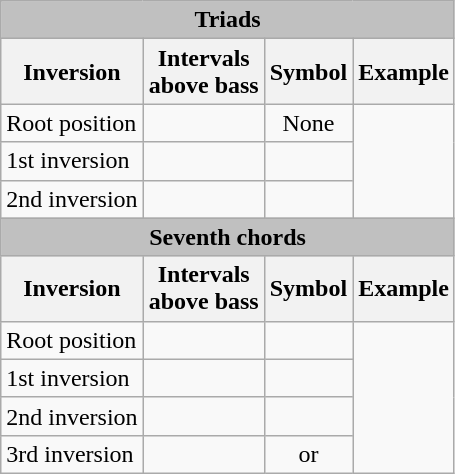<table class="wikitable floatright">
<tr>
<th colspan="4" style="background: Silver">Triads</th>
</tr>
<tr>
<th align="center">Inversion</th>
<th align="center">Intervals<br>above bass</th>
<th align="center">Symbol</th>
<th align="center">Example</th>
</tr>
<tr>
<td>Root position</td>
<td align="center"></td>
<td align="center">None</td>
<td rowspan="3" align="center"></td>
</tr>
<tr>
<td>1st inversion</td>
<td align="center"></td>
<td align="center"></td>
</tr>
<tr>
<td>2nd inversion</td>
<td align="center"></td>
<td align="center"></td>
</tr>
<tr>
<th colspan="4" style="background: Silver">Seventh chords</th>
</tr>
<tr>
<th align="center">Inversion</th>
<th align="center">Intervals<br>above bass</th>
<th align="center">Symbol</th>
<th align="center">Example</th>
</tr>
<tr>
<td>Root position</td>
<td align="center"></td>
<td align="center"></td>
<td rowspan="4" align="center"></td>
</tr>
<tr>
<td>1st inversion</td>
<td align="center"></td>
<td align="center"></td>
</tr>
<tr>
<td>2nd inversion</td>
<td align="center"></td>
<td align="center"></td>
</tr>
<tr>
<td>3rd inversion</td>
<td align="center"></td>
<td align="center"> or </td>
</tr>
</table>
